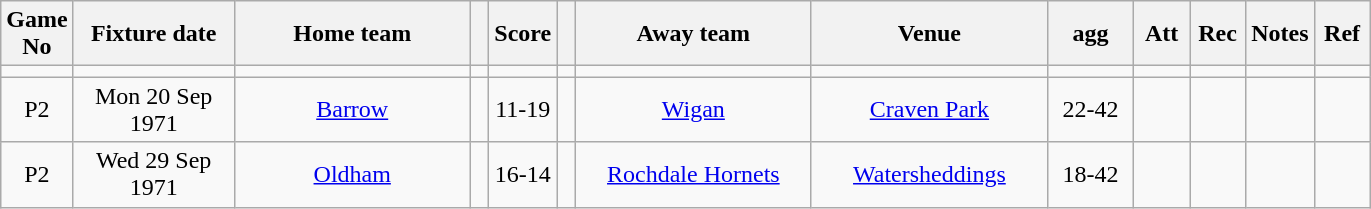<table class="wikitable" style="text-align:center;">
<tr>
<th width=20 abbr="No">Game No</th>
<th width=100 abbr="Date">Fixture date</th>
<th width=150 abbr="Home team">Home team</th>
<th width=5 abbr="space"></th>
<th width=20 abbr="Score">Score</th>
<th width=5 abbr="space"></th>
<th width=150 abbr="Away team">Away team</th>
<th width=150 abbr="Venue">Venue</th>
<th width=50 abbr="Agg">agg</th>
<th width=30 abbr="Att">Att</th>
<th width=30 abbr="Rec">Rec</th>
<th width=20 abbr="Notes">Notes</th>
<th width=30 abbr="Ref">Ref</th>
</tr>
<tr>
<td></td>
<td></td>
<td></td>
<td></td>
<td></td>
<td></td>
<td></td>
<td></td>
<td></td>
<td></td>
<td></td>
<td></td>
</tr>
<tr>
<td>P2</td>
<td>Mon 20 Sep 1971</td>
<td><a href='#'>Barrow</a></td>
<td></td>
<td>11-19</td>
<td></td>
<td><a href='#'>Wigan</a></td>
<td><a href='#'>Craven Park</a></td>
<td>22-42</td>
<td></td>
<td></td>
<td></td>
<td></td>
</tr>
<tr>
<td>P2</td>
<td>Wed 29 Sep 1971</td>
<td><a href='#'>Oldham</a></td>
<td></td>
<td>16-14</td>
<td></td>
<td><a href='#'>Rochdale Hornets</a></td>
<td><a href='#'>Watersheddings</a></td>
<td>18-42</td>
<td></td>
<td></td>
<td></td>
<td></td>
</tr>
</table>
